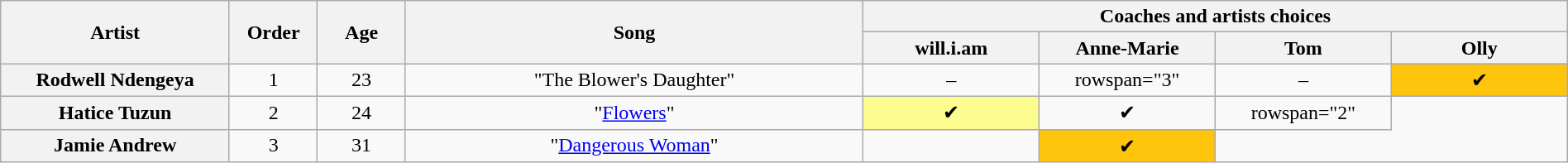<table class="wikitable" style="text-align:center; width:100%">
<tr>
<th scope="col" rowspan="2" style="width:13%">Artist</th>
<th scope="col" rowspan="2" style="width:05%">Order</th>
<th scope="col" rowspan="2" style="width:05%">Age</th>
<th scope="col" rowspan="2" style="width:26%">Song</th>
<th scope="col" colspan="4" style="width:40%">Coaches and artists choices</th>
</tr>
<tr>
<th style="width:10%">will.i.am</th>
<th style="width:10%">Anne-Marie</th>
<th style="width:10%">Tom</th>
<th style="width:10%">Olly</th>
</tr>
<tr>
<th scope="row">Rodwell Ndengeya</th>
<td>1</td>
<td>23</td>
<td>"The Blower's Daughter"</td>
<td>–</td>
<td>rowspan="3" </td>
<td>–</td>
<td style="background:#ffc40c">✔</td>
</tr>
<tr>
<th scope="row">Hatice Tuzun</th>
<td>2</td>
<td>24</td>
<td>"<a href='#'>Flowers</a>"</td>
<td style="background:#fdfc8f">✔</td>
<td>✔</td>
<td>rowspan="2" </td>
</tr>
<tr>
<th scope="row">Jamie Andrew</th>
<td>3</td>
<td>31</td>
<td>"<a href='#'>Dangerous Woman</a>"</td>
<td></td>
<td style="background:#ffc40c">✔</td>
</tr>
</table>
